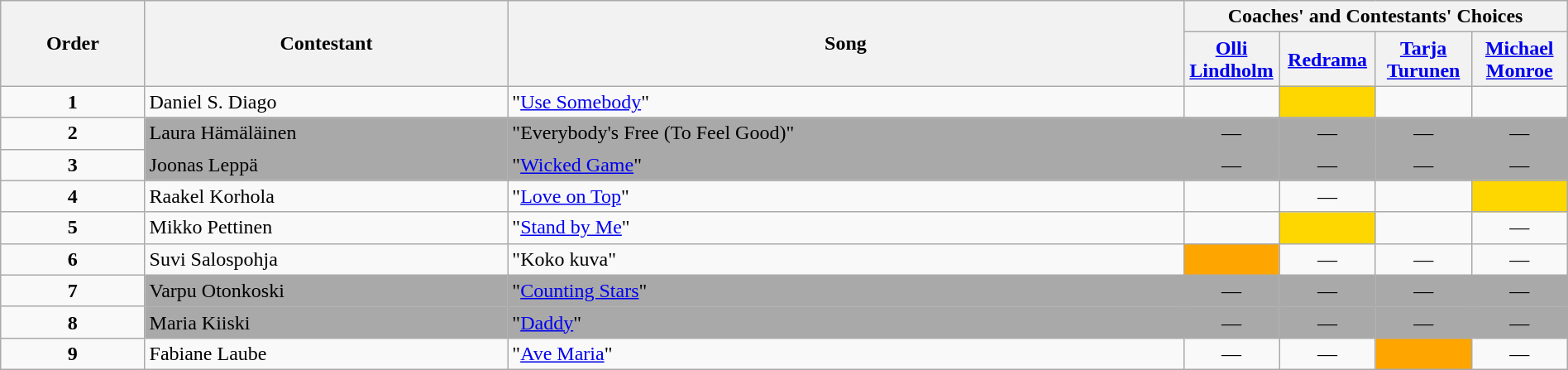<table class="wikitable" style="width:100%;">
<tr>
<th rowspan=2>Order</th>
<th rowspan=2>Contestant</th>
<th rowspan=2>Song</th>
<th colspan=4>Coaches' and Contestants' Choices</th>
</tr>
<tr>
<th width="70"><a href='#'>Olli Lindholm</a></th>
<th width="70"><a href='#'>Redrama</a></th>
<th width="70"><a href='#'>Tarja Turunen</a></th>
<th width="70"><a href='#'>Michael Monroe</a></th>
</tr>
<tr>
<td align="center"><strong>1</strong></td>
<td>Daniel S. Diago</td>
<td>"<a href='#'>Use Somebody</a>"</td>
<td style=";text-align:center;"></td>
<td style="background:gold;text-align:center;"></td>
<td style=";text-align:center;"></td>
<td style=";text-align:center;"></td>
</tr>
<tr>
<td align="center"><strong>2</strong></td>
<td style="background:darkgrey;text-align:left;">Laura Hämäläinen</td>
<td style="background:darkgrey;text-align:left;">"Everybody's Free (To Feel Good)"</td>
<td style="background:darkgrey;text-align:center;">—</td>
<td style="background:darkgrey;text-align:center;">—</td>
<td style="background:darkgrey;text-align:center;">—</td>
<td style="background:darkgrey;text-align:center;">—</td>
</tr>
<tr>
<td align="center"><strong>3</strong></td>
<td style="background:darkgrey;text-align:left;">Joonas Leppä</td>
<td style="background:darkgrey;text-align:left;">"<a href='#'>Wicked Game</a>"</td>
<td style="background:darkgrey;text-align:center;">—</td>
<td style="background:darkgrey;text-align:center;">—</td>
<td style="background:darkgrey;text-align:center;">—</td>
<td style="background:darkgrey;text-align:center;">—</td>
</tr>
<tr>
<td align="center"><strong>4</strong></td>
<td>Raakel Korhola</td>
<td>"<a href='#'>Love on Top</a>"</td>
<td style=";text-align:center;"></td>
<td align="center">—</td>
<td style=";text-align:center;"></td>
<td style="background:gold;text-align:center;"></td>
</tr>
<tr>
<td align="center"><strong>5</strong></td>
<td>Mikko Pettinen</td>
<td>"<a href='#'>Stand by Me</a>"</td>
<td style=";text-align:center;"></td>
<td style="background:gold;text-align:center;"></td>
<td style=";text-align:center;"></td>
<td align="center">—</td>
</tr>
<tr>
<td align="center"><strong>6</strong></td>
<td>Suvi Salospohja</td>
<td>"Koko kuva"</td>
<td style="background:orange;text-align:center;"></td>
<td align="center">—</td>
<td align="center">—</td>
<td align="center">—</td>
</tr>
<tr>
<td align="center"><strong>7</strong></td>
<td style="background:darkgrey;text-align:left;">Varpu Otonkoski</td>
<td style="background:darkgrey;text-align:left;">"<a href='#'>Counting Stars</a>"</td>
<td style="background:darkgrey;text-align:center;">—</td>
<td style="background:darkgrey;text-align:center;">—</td>
<td style="background:darkgrey;text-align:center;">—</td>
<td style="background:darkgrey;text-align:center;">—</td>
</tr>
<tr>
<td align="center"><strong>8</strong></td>
<td style="background:darkgrey;text-align:left;">Maria Kiiski</td>
<td style="background:darkgrey;text-align:left;">"<a href='#'>Daddy</a>"</td>
<td style="background:darkgrey;text-align:center;">—</td>
<td style="background:darkgrey;text-align:center;">—</td>
<td style="background:darkgrey;text-align:center;">—</td>
<td style="background:darkgrey;text-align:center;">—</td>
</tr>
<tr>
<td align="center"><strong>9</strong></td>
<td>Fabiane Laube</td>
<td>"<a href='#'>Ave Maria</a>"</td>
<td align="center">—</td>
<td align="center">—</td>
<td style="background:orange;text-align:center;"></td>
<td align="center">—</td>
</tr>
</table>
